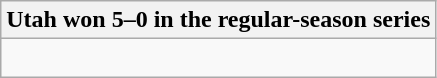<table class="wikitable collapsible collapsed">
<tr>
<th>Utah won 5–0 in the regular-season series</th>
</tr>
<tr>
<td><br>



</td>
</tr>
</table>
